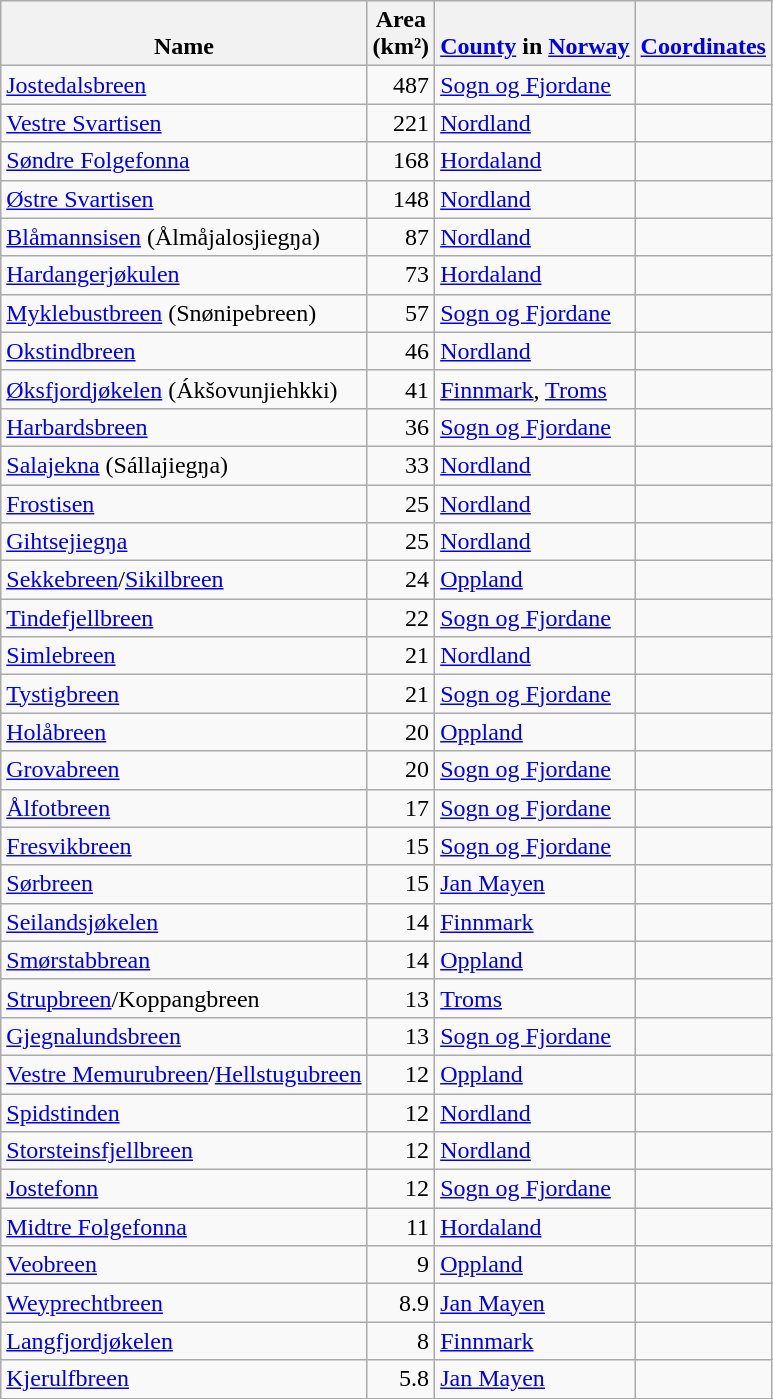<table class="wikitable sortable">
<tr>
<th valign="bottom" align="left">Name</th>
<th valign="bottom" align="right">Area<br>(km²)</th>
<th valign="bottom" align="left"><a href='#'>County</a> in <a href='#'>Norway</a></th>
<th valign="bottom" align="left"><a href='#'>Coordinates</a></th>
</tr>
<tr>
<td><a href='#'>Jostedalsbreen</a></td>
<td align="right">487</td>
<td><a href='#'>Sogn og Fjordane</a></td>
<td></td>
</tr>
<tr>
<td><a href='#'>Vestre Svartisen</a></td>
<td align="right">221</td>
<td><a href='#'>Nordland</a></td>
<td></td>
</tr>
<tr>
<td><a href='#'>Søndre Folgefonna</a></td>
<td align="right">168</td>
<td><a href='#'>Hordaland</a></td>
<td></td>
</tr>
<tr>
<td><a href='#'>Østre Svartisen</a></td>
<td align="right">148</td>
<td><a href='#'>Nordland</a></td>
<td></td>
</tr>
<tr>
<td><a href='#'>Blåmannsisen</a> (Ålmåjalosjiegŋa)</td>
<td align="right">87</td>
<td><a href='#'>Nordland</a></td>
<td></td>
</tr>
<tr>
<td><a href='#'>Hardangerjøkulen</a></td>
<td align="right">73</td>
<td><a href='#'>Hordaland</a></td>
<td></td>
</tr>
<tr>
<td><a href='#'>Myklebustbreen</a> (Snønipebreen)</td>
<td align="right">57</td>
<td><a href='#'>Sogn og Fjordane</a></td>
<td></td>
</tr>
<tr>
<td><a href='#'>Okstindbreen</a></td>
<td align="right">46</td>
<td><a href='#'>Nordland</a></td>
<td></td>
</tr>
<tr>
<td><a href='#'>Øksfjordjøkelen</a> (Ákšovunjiehkki)</td>
<td align="right">41</td>
<td><a href='#'>Finnmark</a>, <a href='#'>Troms</a></td>
<td></td>
</tr>
<tr>
<td><a href='#'>Harbardsbreen</a></td>
<td align="right">36</td>
<td><a href='#'>Sogn og Fjordane</a></td>
<td></td>
</tr>
<tr>
<td><a href='#'>Salajekna</a> (Sállajiegŋa)</td>
<td align="right">33</td>
<td><a href='#'>Nordland</a></td>
<td></td>
</tr>
<tr>
<td><a href='#'>Frostisen</a></td>
<td align="right">25</td>
<td><a href='#'>Nordland</a></td>
<td></td>
</tr>
<tr>
<td><a href='#'>Gihtsejiegŋa</a></td>
<td align="right">25</td>
<td><a href='#'>Nordland</a></td>
<td></td>
</tr>
<tr>
<td><a href='#'>Sekkebreen</a>/<a href='#'>Sikilbreen</a></td>
<td align="right">24</td>
<td><a href='#'>Oppland</a></td>
<td></td>
</tr>
<tr>
<td><a href='#'>Tindefjellbreen</a></td>
<td align="right">22</td>
<td><a href='#'>Sogn og Fjordane</a></td>
<td></td>
</tr>
<tr>
<td><a href='#'>Simlebreen</a></td>
<td align="right">21</td>
<td><a href='#'>Nordland</a></td>
<td></td>
</tr>
<tr>
<td><a href='#'>Tystigbreen</a></td>
<td align="right">21</td>
<td><a href='#'>Sogn og Fjordane</a></td>
<td></td>
</tr>
<tr>
<td><a href='#'>Holåbreen</a></td>
<td align="right">20</td>
<td><a href='#'>Oppland</a></td>
<td></td>
</tr>
<tr>
<td><a href='#'>Grovabreen</a></td>
<td align="right">20</td>
<td><a href='#'>Sogn og Fjordane</a></td>
<td></td>
</tr>
<tr>
<td><a href='#'>Ålfotbreen</a></td>
<td align="right">17</td>
<td><a href='#'>Sogn og Fjordane</a></td>
<td></td>
</tr>
<tr>
<td><a href='#'>Fresvikbreen</a></td>
<td align="right">15</td>
<td><a href='#'>Sogn og Fjordane</a></td>
<td></td>
</tr>
<tr>
<td><a href='#'>Sørbreen</a></td>
<td align="right">15</td>
<td><a href='#'>Jan Mayen</a></td>
<td></td>
</tr>
<tr>
<td><a href='#'>Seilandsjøkelen</a></td>
<td align="right">14</td>
<td><a href='#'>Finnmark</a></td>
<td></td>
</tr>
<tr>
<td><a href='#'>Smørstabbrean</a></td>
<td align="right">14</td>
<td><a href='#'>Oppland</a></td>
<td></td>
</tr>
<tr>
<td><a href='#'>Strupbreen</a>/Koppangbreen</td>
<td align="right">13</td>
<td><a href='#'>Troms</a></td>
<td></td>
</tr>
<tr>
<td><a href='#'>Gjegnalundsbreen</a></td>
<td align="right">13</td>
<td><a href='#'>Sogn og Fjordane</a></td>
<td></td>
</tr>
<tr>
<td><a href='#'>Vestre Memurubreen</a>/<a href='#'>Hellstugubreen</a></td>
<td align="right">12</td>
<td><a href='#'>Oppland</a></td>
<td></td>
</tr>
<tr>
<td><a href='#'>Spidstinden</a></td>
<td align="right">12</td>
<td><a href='#'>Nordland</a></td>
<td></td>
</tr>
<tr>
<td><a href='#'>Storsteinsfjellbreen</a></td>
<td align="right">12</td>
<td><a href='#'>Nordland</a></td>
<td></td>
</tr>
<tr>
<td><a href='#'>Jostefonn</a></td>
<td align="right">12</td>
<td><a href='#'>Sogn og Fjordane</a></td>
<td></td>
</tr>
<tr>
<td><a href='#'>Midtre Folgefonna</a></td>
<td align="right">11</td>
<td><a href='#'>Hordaland</a></td>
<td></td>
</tr>
<tr>
<td><a href='#'>Veobreen</a></td>
<td align="right">9</td>
<td><a href='#'>Oppland</a></td>
<td></td>
</tr>
<tr>
<td><a href='#'>Weyprechtbreen</a></td>
<td align="right">8.9</td>
<td><a href='#'>Jan Mayen</a></td>
<td></td>
</tr>
<tr>
<td><a href='#'>Langfjordjøkelen</a></td>
<td align="right">8</td>
<td><a href='#'>Finnmark</a></td>
<td></td>
</tr>
<tr>
<td><a href='#'>Kjerulfbreen</a></td>
<td align="right">5.8</td>
<td><a href='#'>Jan Mayen</a></td>
<td></td>
</tr>
<tr>
</tr>
</table>
